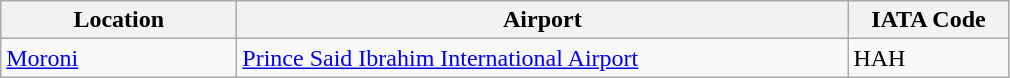<table class="wikitable">
<tr>
<th scope="col" style="width:150px;"><strong>Location</strong></th>
<th scope="col" style="width:400px;"><strong>Airport</strong></th>
<th scope="col" style="width:100px;"><strong>IATA Code</strong></th>
</tr>
<tr>
<td><a href='#'>Moroni</a></td>
<td><a href='#'>Prince Said Ibrahim International Airport</a></td>
<td>HAH</td>
</tr>
</table>
